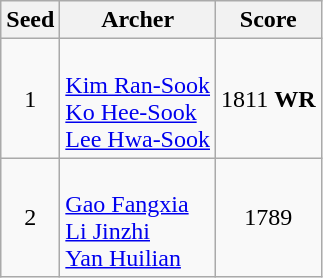<table class="wikitable" style="text-align:center">
<tr>
<th>Seed</th>
<th>Archer</th>
<th>Score</th>
</tr>
<tr>
<td>1</td>
<td align=left> <br> <a href='#'>Kim Ran-Sook</a> <br> <a href='#'>Ko Hee-Sook</a> <br> <a href='#'>Lee Hwa-Sook</a></td>
<td>1811 <strong>WR</strong></td>
</tr>
<tr>
<td>2</td>
<td align=left> <br> <a href='#'>Gao Fangxia</a> <br> <a href='#'>Li Jinzhi</a> <br> <a href='#'>Yan Huilian</a></td>
<td>1789</td>
</tr>
</table>
